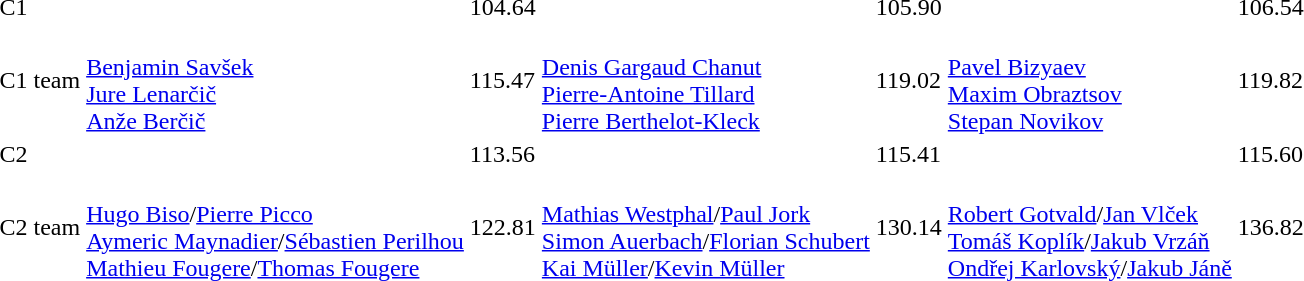<table>
<tr>
<td>C1</td>
<td></td>
<td>104.64</td>
<td></td>
<td>105.90</td>
<td></td>
<td>106.54</td>
</tr>
<tr>
<td>C1 team</td>
<td><br><a href='#'>Benjamin Savšek</a><br><a href='#'>Jure Lenarčič</a><br><a href='#'>Anže Berčič</a></td>
<td>115.47</td>
<td><br><a href='#'>Denis Gargaud Chanut</a><br><a href='#'>Pierre-Antoine Tillard</a><br><a href='#'>Pierre Berthelot-Kleck</a></td>
<td>119.02</td>
<td><br><a href='#'>Pavel Bizyaev</a><br><a href='#'>Maxim Obraztsov</a><br><a href='#'>Stepan Novikov</a></td>
<td>119.82</td>
</tr>
<tr>
<td>C2</td>
<td></td>
<td>113.56</td>
<td></td>
<td>115.41</td>
<td></td>
<td>115.60</td>
</tr>
<tr>
<td>C2 team</td>
<td><br><a href='#'>Hugo Biso</a>/<a href='#'>Pierre Picco</a><br><a href='#'>Aymeric Maynadier</a>/<a href='#'>Sébastien Perilhou</a><br><a href='#'>Mathieu Fougere</a>/<a href='#'>Thomas Fougere</a></td>
<td>122.81</td>
<td><br><a href='#'>Mathias Westphal</a>/<a href='#'>Paul Jork</a><br><a href='#'>Simon Auerbach</a>/<a href='#'>Florian Schubert</a><br><a href='#'>Kai Müller</a>/<a href='#'>Kevin Müller</a></td>
<td>130.14</td>
<td><br><a href='#'>Robert Gotvald</a>/<a href='#'>Jan Vlček</a><br><a href='#'>Tomáš Koplík</a>/<a href='#'>Jakub Vrzáň</a><br><a href='#'>Ondřej Karlovský</a>/<a href='#'>Jakub Jáně</a></td>
<td>136.82</td>
</tr>
</table>
